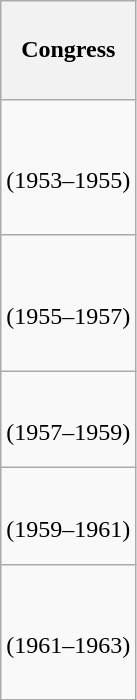<table class="wikitable" style="float:left; margin:0; margin-right:-0.5px; margin-top:14px; text-align:center;">
<tr style="white-space:nowrap; height:4.1em;">
<th>Congress</th>
</tr>
<tr style="white-space:nowrap; height:5.64em;">
<td><strong></strong><br>(1953–1955)</td>
</tr>
<tr style="white-space:nowrap; height:5.68em">
<td><strong></strong><br>(1955–1957)</td>
</tr>
<tr style="white-space:nowrap; height:4.02em">
<td><strong></strong><br>(1957–1959)</td>
</tr>
<tr style="white-space:nowrap; height:4.06em">
<td><strong></strong><br>(1959–1961)</td>
</tr>
<tr style="white-space:nowrap; height:5.6em">
<td><strong></strong><br>(1961–1963)</td>
</tr>
</table>
